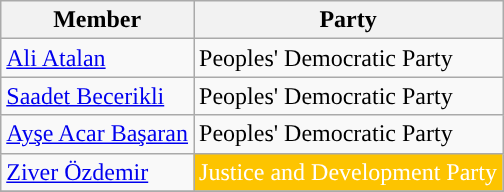<table class="wikitable">
<tr>
<th>Member</th>
<th>Party</th>
</tr>
<tr>
<td><a href='#'>Ali Atalan</a></td>
<td style="background:">Peoples' Democratic Party</td>
</tr>
<tr>
<td><a href='#'>Saadet Becerikli</a></td>
<td style="background:">Peoples' Democratic Party</td>
</tr>
<tr>
<td><a href='#'>Ayşe Acar Başaran</a></td>
<td style="background:">Peoples' Democratic Party</td>
</tr>
<tr>
<td><a href='#'>Ziver Özdemir</a></td>
<td style="background:#FDC400; color:white">Justice and Development Party</td>
</tr>
<tr>
</tr>
</table>
